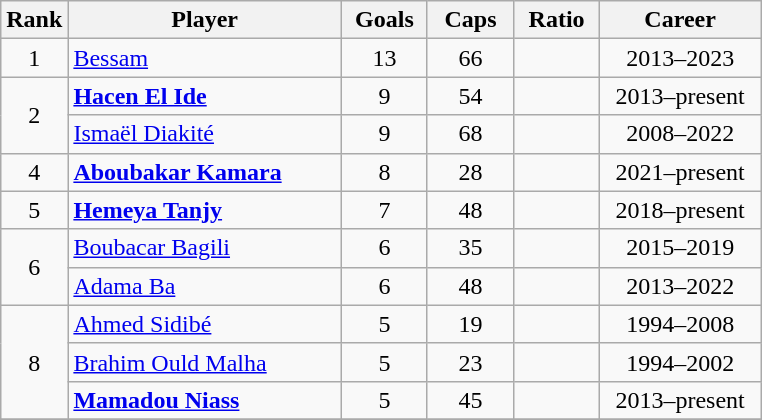<table class="wikitable sortable" style="text-align:center;">
<tr>
<th width=30px>Rank</th>
<th style="width:175px;">Player</th>
<th width=50px>Goals</th>
<th width=50px>Caps</th>
<th width=50px>Ratio</th>
<th style="width:100px;">Career</th>
</tr>
<tr>
<td>1</td>
<td align=left><a href='#'>Bessam</a></td>
<td>13</td>
<td>66</td>
<td></td>
<td>2013–2023</td>
</tr>
<tr>
<td rowspan=2>2</td>
<td align=left><strong><a href='#'>Hacen El Ide</a></strong></td>
<td>9</td>
<td>54</td>
<td></td>
<td>2013–present</td>
</tr>
<tr>
<td align=left><a href='#'>Ismaël Diakité</a></td>
<td>9</td>
<td>68</td>
<td></td>
<td>2008–2022</td>
</tr>
<tr>
<td>4</td>
<td align=left><strong><a href='#'>Aboubakar Kamara</a></strong></td>
<td>8</td>
<td>28</td>
<td></td>
<td>2021–present</td>
</tr>
<tr>
<td>5</td>
<td align=left><strong><a href='#'>Hemeya Tanjy</a></strong></td>
<td>7</td>
<td>48</td>
<td></td>
<td>2018–present</td>
</tr>
<tr>
<td rowspan=2>6</td>
<td align=left><a href='#'>Boubacar Bagili</a></td>
<td>6</td>
<td>35</td>
<td></td>
<td>2015–2019</td>
</tr>
<tr>
<td align=left><a href='#'>Adama Ba</a></td>
<td>6</td>
<td>48</td>
<td></td>
<td>2013–2022</td>
</tr>
<tr>
<td rowspan=3>8</td>
<td align=left><a href='#'>Ahmed Sidibé</a></td>
<td>5</td>
<td>19</td>
<td></td>
<td>1994–2008</td>
</tr>
<tr>
<td align=left><a href='#'>Brahim Ould Malha</a></td>
<td>5</td>
<td>23</td>
<td></td>
<td>1994–2002</td>
</tr>
<tr>
<td align=left><strong><a href='#'>Mamadou Niass</a></strong></td>
<td>5</td>
<td>45</td>
<td></td>
<td>2013–present</td>
</tr>
<tr>
</tr>
</table>
